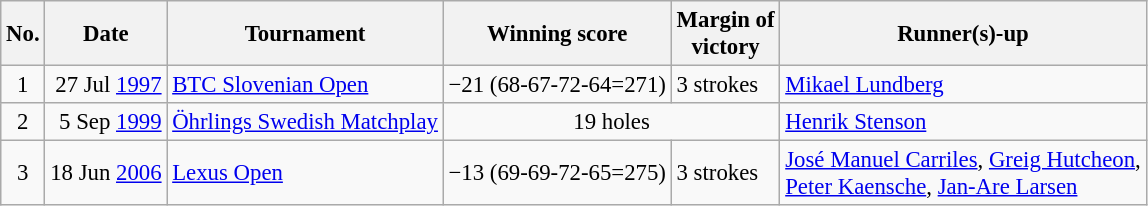<table class="wikitable" style="font-size:95%;">
<tr>
<th>No.</th>
<th>Date</th>
<th>Tournament</th>
<th>Winning score</th>
<th>Margin of<br>victory</th>
<th>Runner(s)-up</th>
</tr>
<tr>
<td align=center>1</td>
<td align=right>27 Jul <a href='#'>1997</a></td>
<td><a href='#'>BTC Slovenian Open</a></td>
<td>−21 (68-67-72-64=271)</td>
<td>3 strokes</td>
<td> <a href='#'>Mikael Lundberg</a></td>
</tr>
<tr>
<td align=center>2</td>
<td align=right>5 Sep <a href='#'>1999</a></td>
<td><a href='#'>Öhrlings Swedish Matchplay</a></td>
<td colspan=2 align=center>19 holes</td>
<td> <a href='#'>Henrik Stenson</a></td>
</tr>
<tr>
<td align=center>3</td>
<td align=right>18 Jun <a href='#'>2006</a></td>
<td><a href='#'>Lexus Open</a></td>
<td>−13 (69-69-72-65=275)</td>
<td>3 strokes</td>
<td> <a href='#'>José Manuel Carriles</a>,  <a href='#'>Greig Hutcheon</a>,<br> <a href='#'>Peter Kaensche</a>,  <a href='#'>Jan-Are Larsen</a></td>
</tr>
</table>
